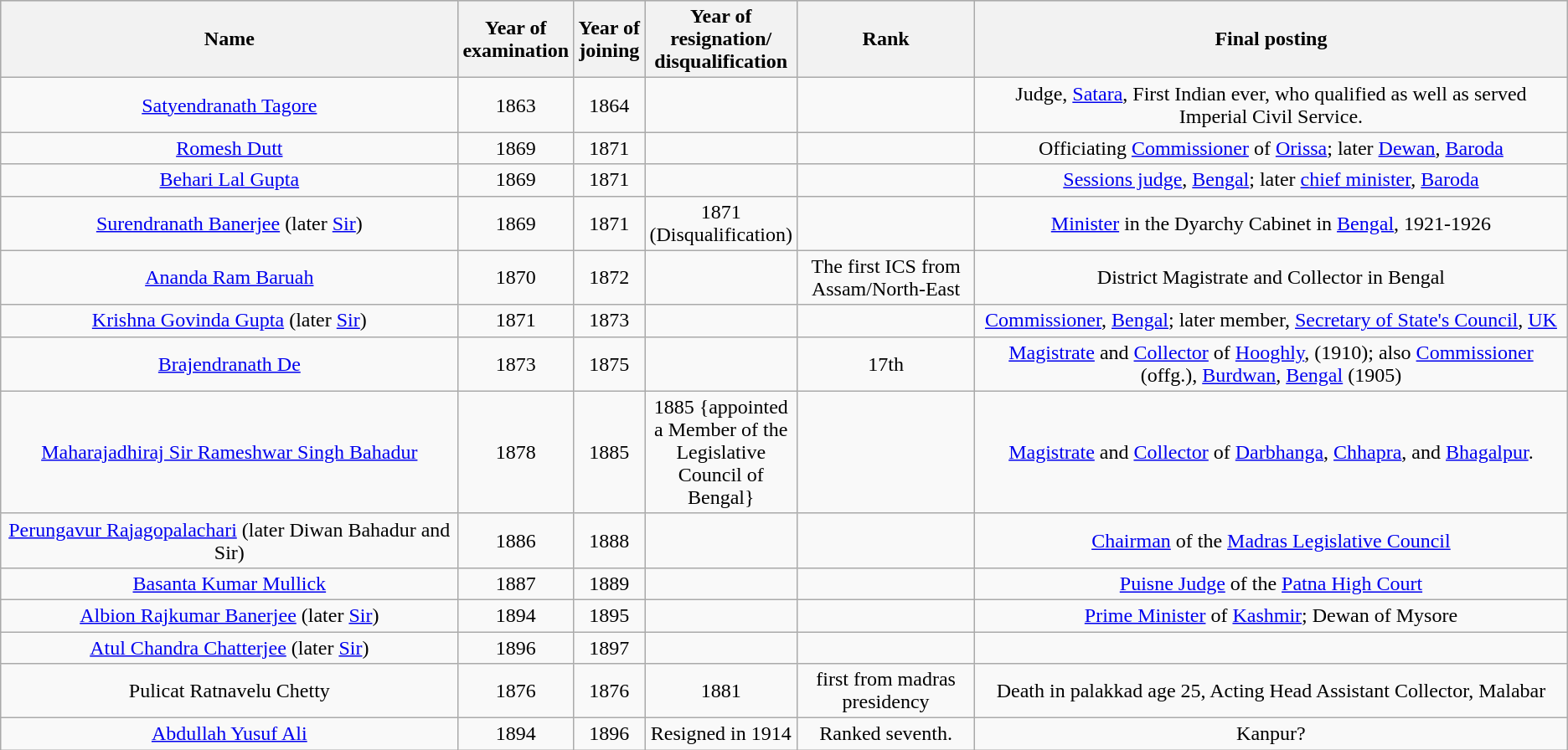<table class="wikitable sortable" style="text-align:center">
<tr style="background:#cccccc">
<th scope="col" style="width: 450px;">Name</th>
<th scope="col" style="width: 50px;">Year of examination</th>
<th scope="col" style="width: 50px;">Year of joining</th>
<th scope="col" style="width: 50px;">Year of resignation/ disqualification</th>
<th scope="col" style="width: 150px;">Rank</th>
<th scope="col" style="width: 600px;">Final posting</th>
</tr>
<tr>
<td><a href='#'>Satyendranath Tagore</a></td>
<td>1863</td>
<td>1864</td>
<td></td>
<td></td>
<td>Judge, <a href='#'>Satara</a>, First Indian ever, who qualified as well as served Imperial Civil Service.</td>
</tr>
<tr>
<td><a href='#'>Romesh Dutt</a></td>
<td>1869</td>
<td>1871</td>
<td></td>
<td></td>
<td>Officiating <a href='#'>Commissioner</a> of <a href='#'>Orissa</a>; later <a href='#'>Dewan</a>, <a href='#'>Baroda</a></td>
</tr>
<tr>
<td><a href='#'>Behari Lal Gupta</a></td>
<td>1869</td>
<td>1871</td>
<td></td>
<td></td>
<td><a href='#'>Sessions judge</a>, <a href='#'>Bengal</a>; later <a href='#'>chief minister</a>, <a href='#'>Baroda</a></td>
</tr>
<tr>
<td><a href='#'>Surendranath Banerjee</a> (later <a href='#'>Sir</a>)</td>
<td>1869</td>
<td>1871</td>
<td>1871 (Disqualification)</td>
<td></td>
<td><a href='#'>Minister</a> in the Dyarchy Cabinet in <a href='#'>Bengal</a>, 1921-1926</td>
</tr>
<tr>
<td><a href='#'>Ananda Ram Baruah</a></td>
<td>1870</td>
<td>1872</td>
<td></td>
<td>The first ICS from Assam/North-East</td>
<td>District Magistrate and Collector in Bengal</td>
</tr>
<tr>
<td><a href='#'>Krishna Govinda Gupta</a> (later <a href='#'>Sir</a>)</td>
<td>1871</td>
<td>1873</td>
<td></td>
<td></td>
<td><a href='#'>Commissioner</a>, <a href='#'>Bengal</a>; later member, <a href='#'>Secretary of State's Council</a>, <a href='#'>UK</a></td>
</tr>
<tr>
<td><a href='#'>Brajendranath De</a></td>
<td>1873</td>
<td>1875</td>
<td></td>
<td>17th</td>
<td><a href='#'>Magistrate</a> and <a href='#'>Collector</a> of <a href='#'>Hooghly</a>, (1910); also <a href='#'>Commissioner</a> (offg.), <a href='#'>Burdwan</a>, <a href='#'>Bengal</a> (1905)</td>
</tr>
<tr>
<td><a href='#'>Maharajadhiraj Sir Rameshwar Singh Bahadur</a></td>
<td>1878</td>
<td>1885</td>
<td>1885 {appointed a Member of the Legislative Council of Bengal}</td>
<td></td>
<td><a href='#'>Magistrate</a> and <a href='#'>Collector</a> of <a href='#'>Darbhanga</a>, <a href='#'>Chhapra</a>, and <a href='#'>Bhagalpur</a>.</td>
</tr>
<tr>
<td><a href='#'>Perungavur Rajagopalachari</a> (later Diwan Bahadur and Sir)</td>
<td>1886</td>
<td>1888</td>
<td></td>
<td></td>
<td><a href='#'>Chairman</a> of the <a href='#'>Madras Legislative Council</a></td>
</tr>
<tr>
<td><a href='#'>Basanta Kumar Mullick</a></td>
<td>1887</td>
<td>1889</td>
<td></td>
<td></td>
<td><a href='#'>Puisne Judge</a> of the <a href='#'>Patna High Court</a></td>
</tr>
<tr>
<td><a href='#'>Albion Rajkumar Banerjee</a> (later <a href='#'>Sir</a>)</td>
<td>1894</td>
<td>1895</td>
<td></td>
<td></td>
<td><a href='#'>Prime Minister</a> of <a href='#'>Kashmir</a>; Dewan of Mysore</td>
</tr>
<tr>
<td><a href='#'>Atul Chandra Chatterjee</a> (later <a href='#'>Sir</a>)</td>
<td>1896</td>
<td>1897</td>
<td></td>
<td></td>
<td></td>
</tr>
<tr>
<td>Pulicat Ratnavelu Chetty</td>
<td>1876</td>
<td>1876</td>
<td>1881</td>
<td>first from madras presidency</td>
<td>Death in palakkad age 25, Acting Head Assistant Collector, Malabar</td>
</tr>
<tr>
<td><a href='#'>Abdullah Yusuf Ali</a></td>
<td>1894</td>
<td>1896</td>
<td>Resigned in 1914</td>
<td>Ranked seventh.</td>
<td>Kanpur?</td>
</tr>
</table>
